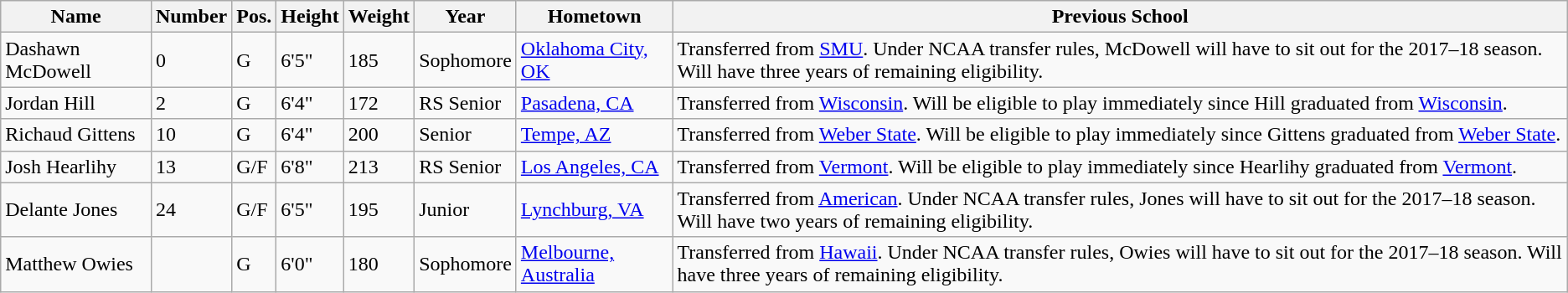<table class="wikitable sortable" border="1">
<tr>
<th>Name</th>
<th>Number</th>
<th>Pos.</th>
<th>Height</th>
<th>Weight</th>
<th>Year</th>
<th>Hometown</th>
<th class="unsortable">Previous School</th>
</tr>
<tr>
<td>Dashawn McDowell</td>
<td>0</td>
<td>G</td>
<td>6'5"</td>
<td>185</td>
<td>Sophomore</td>
<td><a href='#'>Oklahoma City, OK</a></td>
<td>Transferred from <a href='#'>SMU</a>. Under NCAA transfer rules, McDowell will have to sit out for the 2017–18 season. Will have three years of remaining eligibility.</td>
</tr>
<tr>
<td>Jordan Hill</td>
<td>2</td>
<td>G</td>
<td>6'4"</td>
<td>172</td>
<td>RS Senior</td>
<td><a href='#'>Pasadena, CA</a></td>
<td>Transferred from <a href='#'>Wisconsin</a>. Will be eligible to play immediately since Hill graduated from <a href='#'>Wisconsin</a>.</td>
</tr>
<tr>
<td>Richaud Gittens</td>
<td>10</td>
<td>G</td>
<td>6'4"</td>
<td>200</td>
<td>Senior</td>
<td><a href='#'>Tempe, AZ</a></td>
<td>Transferred from <a href='#'>Weber State</a>. Will be eligible to play immediately since Gittens graduated from <a href='#'>Weber State</a>.</td>
</tr>
<tr>
<td>Josh Hearlihy</td>
<td>13</td>
<td>G/F</td>
<td>6'8"</td>
<td>213</td>
<td>RS Senior</td>
<td><a href='#'>Los Angeles, CA</a></td>
<td>Transferred from <a href='#'>Vermont</a>. Will be eligible to play immediately since Hearlihy graduated from <a href='#'>Vermont</a>.</td>
</tr>
<tr>
<td>Delante Jones</td>
<td>24</td>
<td>G/F</td>
<td>6'5"</td>
<td>195</td>
<td>Junior</td>
<td><a href='#'>Lynchburg, VA</a></td>
<td>Transferred from <a href='#'>American</a>. Under NCAA transfer rules, Jones will have to sit out for the 2017–18 season. Will have two years of remaining eligibility.</td>
</tr>
<tr>
<td>Matthew Owies</td>
<td></td>
<td>G</td>
<td>6'0"</td>
<td>180</td>
<td>Sophomore</td>
<td><a href='#'>Melbourne, Australia</a></td>
<td>Transferred from <a href='#'>Hawaii</a>. Under NCAA transfer rules, Owies will have to sit out for the 2017–18 season. Will have three years of remaining eligibility.</td>
</tr>
</table>
